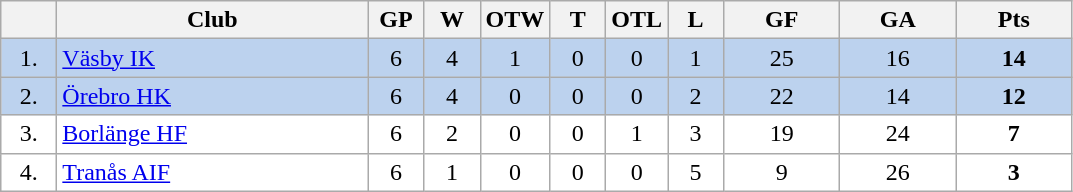<table class="wikitable">
<tr>
<th width="30"></th>
<th width="200">Club</th>
<th width="30">GP</th>
<th width="30">W</th>
<th width="30">OTW</th>
<th width="30">T</th>
<th width="30">OTL</th>
<th width="30">L</th>
<th width="70">GF</th>
<th width="70">GA</th>
<th width="70">Pts</th>
</tr>
<tr bgcolor="#BCD2EE" align="center">
<td>1.</td>
<td align="left"><a href='#'>Väsby IK</a></td>
<td>6</td>
<td>4</td>
<td>1</td>
<td>0</td>
<td>0</td>
<td>1</td>
<td>25</td>
<td>16</td>
<td><strong>14</strong></td>
</tr>
<tr bgcolor="#BCD2EE" align="center">
<td>2.</td>
<td align="left"><a href='#'>Örebro HK</a></td>
<td>6</td>
<td>4</td>
<td>0</td>
<td>0</td>
<td>0</td>
<td>2</td>
<td>22</td>
<td>14</td>
<td><strong>12</strong></td>
</tr>
<tr bgcolor="#FFFFFF" align="center">
<td>3.</td>
<td align="left"><a href='#'>Borlänge HF</a></td>
<td>6</td>
<td>2</td>
<td>0</td>
<td>0</td>
<td>1</td>
<td>3</td>
<td>19</td>
<td>24</td>
<td><strong>7</strong></td>
</tr>
<tr bgcolor="#FFFFFF" align="center">
<td>4.</td>
<td align="left"><a href='#'>Tranås AIF</a></td>
<td>6</td>
<td>1</td>
<td>0</td>
<td>0</td>
<td>0</td>
<td>5</td>
<td>9</td>
<td>26</td>
<td><strong>3</strong></td>
</tr>
</table>
